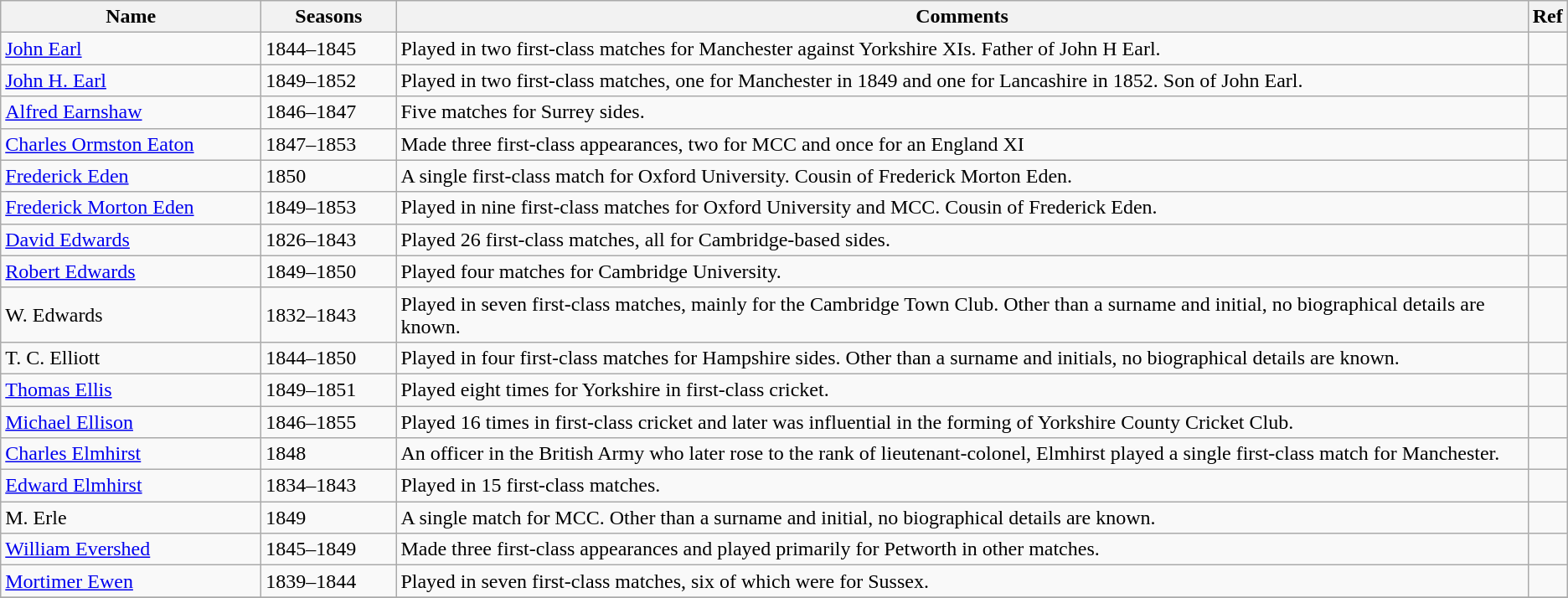<table class="wikitable">
<tr>
<th style="width:200px">Name</th>
<th style="width: 100px">Seasons</th>
<th>Comments</th>
<th>Ref</th>
</tr>
<tr>
<td><a href='#'>John Earl</a></td>
<td>1844–1845</td>
<td>Played in two first-class matches for Manchester against Yorkshire XIs. Father of John H Earl.</td>
<td></td>
</tr>
<tr>
<td><a href='#'>John H. Earl</a></td>
<td>1849–1852</td>
<td>Played in two first-class matches, one for Manchester in 1849 and one for Lancashire in 1852. Son of John Earl.</td>
<td></td>
</tr>
<tr>
<td><a href='#'>Alfred Earnshaw</a></td>
<td>1846–1847</td>
<td>Five matches for Surrey sides.</td>
<td></td>
</tr>
<tr>
<td><a href='#'>Charles Ormston Eaton</a></td>
<td>1847–1853</td>
<td>Made three first-class appearances, two for MCC and once for an England XI</td>
<td></td>
</tr>
<tr>
<td><a href='#'>Frederick Eden</a></td>
<td>1850</td>
<td>A single first-class match for Oxford University. Cousin of Frederick Morton Eden.</td>
<td></td>
</tr>
<tr>
<td><a href='#'>Frederick Morton Eden</a></td>
<td>1849–1853</td>
<td>Played in nine first-class matches for Oxford University and MCC. Cousin of Frederick Eden.</td>
<td></td>
</tr>
<tr>
<td><a href='#'>David Edwards</a></td>
<td>1826–1843</td>
<td>Played 26 first-class matches, all for Cambridge-based sides.</td>
<td></td>
</tr>
<tr>
<td><a href='#'>Robert Edwards</a></td>
<td>1849–1850</td>
<td>Played four matches for Cambridge University.</td>
<td></td>
</tr>
<tr>
<td>W. Edwards</td>
<td>1832–1843</td>
<td>Played in seven first-class matches, mainly for the Cambridge Town Club. Other than a surname and initial, no biographical details are known.</td>
<td></td>
</tr>
<tr>
<td>T. C. Elliott</td>
<td>1844–1850</td>
<td>Played in four first-class matches for Hampshire sides. Other than a surname and initials, no biographical details are known.</td>
<td></td>
</tr>
<tr>
<td><a href='#'>Thomas Ellis</a></td>
<td>1849–1851</td>
<td>Played eight times for Yorkshire in first-class cricket.</td>
<td></td>
</tr>
<tr>
<td><a href='#'>Michael Ellison</a></td>
<td>1846–1855</td>
<td>Played 16 times in first-class cricket and later was influential in the forming of Yorkshire County Cricket Club.</td>
<td></td>
</tr>
<tr>
<td><a href='#'>Charles Elmhirst</a></td>
<td>1848</td>
<td>An officer in the British Army who later rose to the rank of lieutenant-colonel, Elmhirst played a single first-class match for Manchester.</td>
<td></td>
</tr>
<tr>
<td><a href='#'>Edward Elmhirst</a></td>
<td>1834–1843</td>
<td>Played in 15 first-class matches.</td>
<td></td>
</tr>
<tr>
<td>M. Erle</td>
<td>1849</td>
<td>A single match for MCC. Other than a surname and initial, no biographical details are known.</td>
<td></td>
</tr>
<tr>
<td><a href='#'>William Evershed</a></td>
<td>1845–1849</td>
<td>Made three first-class appearances and played primarily for Petworth in other matches.</td>
<td></td>
</tr>
<tr>
<td><a href='#'>Mortimer Ewen</a></td>
<td>1839–1844</td>
<td>Played in seven first-class matches, six of which were for Sussex.</td>
<td></td>
</tr>
<tr>
</tr>
</table>
